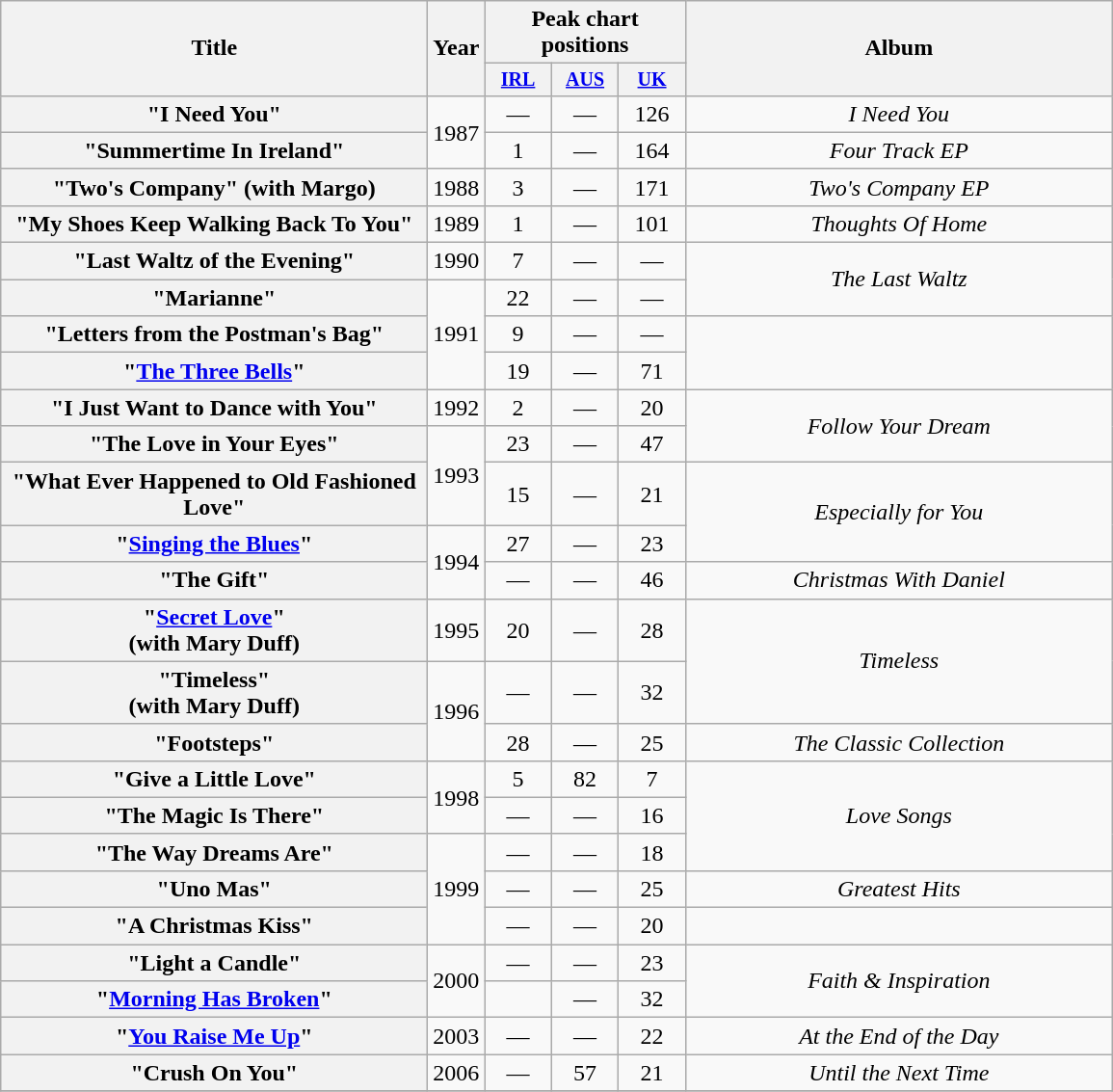<table class="wikitable plainrowheaders" style="text-align:center;">
<tr>
<th scope="col" rowspan="2" style="width:18em;">Title</th>
<th scope="col" rowspan="2" style="width:1em;">Year</th>
<th scope="col" colspan="3">Peak chart positions</th>
<th scope="col" rowspan="2" style="width:18em;">Album</th>
</tr>
<tr style="font-size:smaller;">
<th style="width:3em;"><a href='#'>IRL</a><br></th>
<th style="width:3em;"><a href='#'>AUS</a><br></th>
<th style="width:3em;"><a href='#'>UK</a><br></th>
</tr>
<tr>
<th scope="row">"I Need You"</th>
<td rowspan="2">1987</td>
<td>—</td>
<td>—</td>
<td>126</td>
<td><em>I Need You</em></td>
</tr>
<tr>
<th scope="row">"Summertime In Ireland"</th>
<td>1</td>
<td>—</td>
<td>164</td>
<td><em>Four Track EP</em></td>
</tr>
<tr>
<th scope="row">"Two's Company" (with Margo)</th>
<td>1988</td>
<td>3</td>
<td>—</td>
<td>171</td>
<td><em>Two's Company EP</em></td>
</tr>
<tr>
<th scope="row">"My Shoes Keep Walking Back To You"</th>
<td>1989</td>
<td>1</td>
<td>—</td>
<td>101</td>
<td><em>Thoughts Of Home</em></td>
</tr>
<tr>
<th scope="row">"Last Waltz of the Evening"</th>
<td>1990</td>
<td>7</td>
<td>—</td>
<td>—</td>
<td rowspan="2"><em>The Last Waltz</em></td>
</tr>
<tr>
<th scope="row">"Marianne"</th>
<td rowspan="3">1991</td>
<td>22</td>
<td>—</td>
<td>—</td>
</tr>
<tr>
<th scope="row">"Letters from the Postman's Bag"</th>
<td>9</td>
<td>—</td>
<td>—</td>
</tr>
<tr>
<th scope="row">"<a href='#'>The Three Bells</a>"</th>
<td>19</td>
<td>—</td>
<td>71</td>
</tr>
<tr>
<th scope="row">"I Just Want to Dance with You"</th>
<td>1992</td>
<td>2</td>
<td>—</td>
<td>20</td>
<td rowspan="2"><em>Follow Your Dream</em></td>
</tr>
<tr>
<th scope="row">"The Love in Your Eyes"</th>
<td rowspan="2">1993</td>
<td>23</td>
<td>—</td>
<td>47</td>
</tr>
<tr>
<th scope="row">"What Ever Happened to Old Fashioned Love"</th>
<td>15</td>
<td>—</td>
<td>21</td>
<td rowspan="2"><em>Especially for You</em></td>
</tr>
<tr>
<th scope="row">"<a href='#'>Singing the Blues</a>"</th>
<td rowspan="2">1994</td>
<td>27</td>
<td>—</td>
<td>23</td>
</tr>
<tr>
<th scope="row">"The Gift"</th>
<td>—</td>
<td>—</td>
<td>46</td>
<td><em> Christmas With Daniel</em></td>
</tr>
<tr>
<th scope="row">"<a href='#'>Secret Love</a>" <br> (with Mary Duff)</th>
<td>1995</td>
<td>20</td>
<td>—</td>
<td>28</td>
<td rowspan="2"><em>Timeless</em></td>
</tr>
<tr>
<th scope="row">"Timeless" <br> (with Mary Duff)</th>
<td rowspan="2">1996</td>
<td>—</td>
<td>—</td>
<td>32</td>
</tr>
<tr>
<th scope="row">"Footsteps"</th>
<td>28</td>
<td>—</td>
<td>25</td>
<td><em>The Classic Collection</em></td>
</tr>
<tr>
<th scope="row">"Give a Little Love"</th>
<td rowspan="2">1998</td>
<td>5</td>
<td>82</td>
<td>7</td>
<td rowspan="3"><em>Love Songs</em></td>
</tr>
<tr>
<th scope="row">"The Magic Is There"</th>
<td>—</td>
<td>—</td>
<td>16</td>
</tr>
<tr>
<th scope="row">"The Way Dreams Are"</th>
<td rowspan="3">1999</td>
<td>—</td>
<td>—</td>
<td>18</td>
</tr>
<tr>
<th scope="row">"Uno Mas"</th>
<td>—</td>
<td>—</td>
<td>25</td>
<td><em>Greatest Hits</em></td>
</tr>
<tr>
<th scope="row">"A Christmas Kiss"</th>
<td>—</td>
<td>—</td>
<td>20</td>
<td></td>
</tr>
<tr>
<th scope="row">"Light a Candle"</th>
<td rowspan="2">2000</td>
<td>—</td>
<td>—</td>
<td>23</td>
<td rowspan="2"><em>Faith & Inspiration</em></td>
</tr>
<tr>
<th scope="row">"<a href='#'>Morning Has Broken</a>"</th>
<td></td>
<td>—</td>
<td>32</td>
</tr>
<tr>
<th scope="row">"<a href='#'>You Raise Me Up</a>"</th>
<td>2003</td>
<td>—</td>
<td>—</td>
<td>22</td>
<td><em>At the End of the Day</em></td>
</tr>
<tr>
<th scope="row">"Crush On You"</th>
<td>2006</td>
<td>—</td>
<td>57</td>
<td>21</td>
<td><em>Until the Next Time</em></td>
</tr>
<tr>
</tr>
</table>
